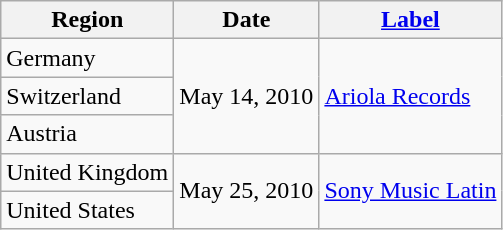<table class="wikitable">
<tr>
<th>Region</th>
<th>Date</th>
<th><a href='#'>Label</a></th>
</tr>
<tr>
<td>Germany</td>
<td rowspan="3">May 14, 2010</td>
<td rowspan="3"><a href='#'>Ariola Records</a></td>
</tr>
<tr>
<td>Switzerland</td>
</tr>
<tr>
<td>Austria</td>
</tr>
<tr>
<td>United Kingdom</td>
<td rowspan="2">May 25, 2010</td>
<td rowspan="2"><a href='#'>Sony Music Latin</a></td>
</tr>
<tr>
<td>United States</td>
</tr>
</table>
